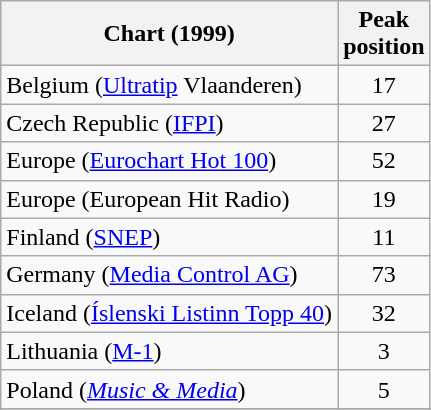<table class="wikitable sortable">
<tr>
<th>Chart (1999)</th>
<th>Peak<br>position</th>
</tr>
<tr>
<td align="left">Belgium (<a href='#'>Ultratip</a> Vlaanderen)</td>
<td align="center">17</td>
</tr>
<tr>
<td align="left">Czech Republic (<a href='#'>IFPI</a>)</td>
<td align="center">27</td>
</tr>
<tr>
<td align="left">Europe (<a href='#'>Eurochart Hot 100</a>)</td>
<td align="center">52</td>
</tr>
<tr>
<td align="left">Europe (European Hit Radio)</td>
<td align="center">19</td>
</tr>
<tr>
<td align="left">Finland (<a href='#'>SNEP</a>)</td>
<td align="center">11</td>
</tr>
<tr>
<td align="left">Germany (<a href='#'>Media Control AG</a>)</td>
<td align="center">73</td>
</tr>
<tr>
<td align="left">Iceland (<a href='#'>Íslenski Listinn Topp 40</a>)</td>
<td align="center">32</td>
</tr>
<tr>
<td>Lithuania (<a href='#'>M-1</a>)</td>
<td align="center">3</td>
</tr>
<tr>
<td>Poland (<em><a href='#'>Music & Media</a></em>)</td>
<td style="text-align:center;">5</td>
</tr>
<tr>
</tr>
<tr>
</tr>
<tr>
</tr>
</table>
